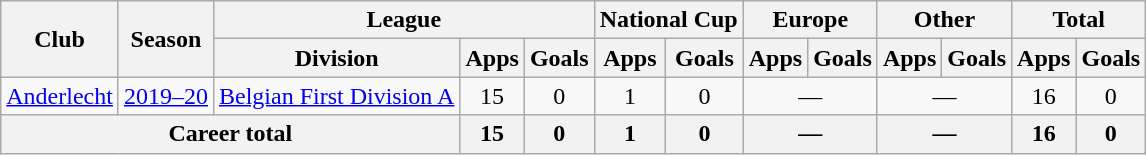<table class=wikitable style=text-align:center>
<tr>
<th rowspan="2">Club</th>
<th rowspan="2">Season</th>
<th colspan="3">League</th>
<th colspan="2">National Cup</th>
<th colspan="2">Europe</th>
<th colspan="2">Other</th>
<th colspan="2">Total</th>
</tr>
<tr>
<th>Division</th>
<th>Apps</th>
<th>Goals</th>
<th>Apps</th>
<th>Goals</th>
<th>Apps</th>
<th>Goals</th>
<th>Apps</th>
<th>Goals</th>
<th>Apps</th>
<th>Goals</th>
</tr>
<tr>
<td><a href='#'>Anderlecht</a></td>
<td><a href='#'>2019–20</a></td>
<td><a href='#'>Belgian First Division A</a></td>
<td>15</td>
<td>0</td>
<td>1</td>
<td>0</td>
<td colspan="2">—</td>
<td colspan="2">—</td>
<td>16</td>
<td>0</td>
</tr>
<tr>
<th colspan="3">Career total</th>
<th>15</th>
<th>0</th>
<th>1</th>
<th>0</th>
<th colspan="2">—</th>
<th colspan="2">—</th>
<th>16</th>
<th>0</th>
</tr>
</table>
